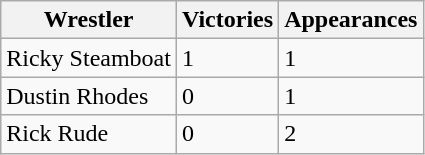<table class="wikitable sortable">
<tr>
<th>Wrestler</th>
<th>Victories</th>
<th>Appearances</th>
</tr>
<tr>
<td>Ricky Steamboat</td>
<td>1</td>
<td>1</td>
</tr>
<tr>
<td>Dustin Rhodes</td>
<td>0</td>
<td>1</td>
</tr>
<tr>
<td>Rick Rude</td>
<td>0</td>
<td>2</td>
</tr>
</table>
